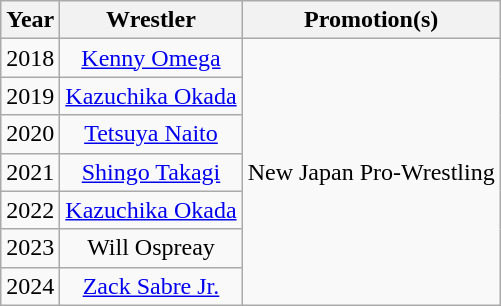<table class="wikitable sortable" style="text-align: center">
<tr>
<th>Year</th>
<th>Wrestler</th>
<th>Promotion(s)</th>
</tr>
<tr>
<td>2018</td>
<td><a href='#'>Kenny Omega</a></td>
<td rowspan="7">New Japan Pro-Wrestling</td>
</tr>
<tr>
<td>2019</td>
<td><a href='#'>Kazuchika Okada</a></td>
</tr>
<tr>
<td>2020</td>
<td><a href='#'>Tetsuya Naito</a></td>
</tr>
<tr>
<td>2021</td>
<td><a href='#'>Shingo Takagi</a></td>
</tr>
<tr>
<td>2022</td>
<td><a href='#'>Kazuchika Okada</a></td>
</tr>
<tr>
<td>2023</td>
<td>Will Ospreay</td>
</tr>
<tr>
<td>2024</td>
<td><a href='#'>Zack Sabre Jr.</a></td>
</tr>
</table>
